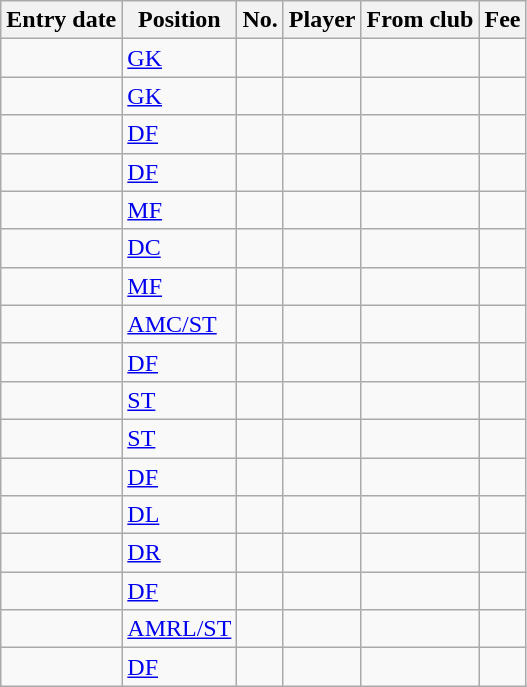<table class="wikitable sortable">
<tr>
<th>Entry date</th>
<th>Position</th>
<th>No.</th>
<th>Player</th>
<th>From club</th>
<th>Fee</th>
</tr>
<tr>
<td></td>
<td><a href='#'>GK</a></td>
<td></td>
<td></td>
<td></td>
<td></td>
</tr>
<tr>
<td></td>
<td><a href='#'>GK</a></td>
<td></td>
<td></td>
<td></td>
<td></td>
</tr>
<tr>
<td></td>
<td><a href='#'>DF</a></td>
<td></td>
<td></td>
<td></td>
<td></td>
</tr>
<tr>
<td></td>
<td><a href='#'>DF</a></td>
<td></td>
<td></td>
<td></td>
<td></td>
</tr>
<tr>
<td></td>
<td><a href='#'>MF</a></td>
<td></td>
<td></td>
<td></td>
<td></td>
</tr>
<tr>
<td></td>
<td><a href='#'>DC</a></td>
<td></td>
<td></td>
<td></td>
<td></td>
</tr>
<tr>
<td></td>
<td><a href='#'>MF</a></td>
<td></td>
<td></td>
<td></td>
<td></td>
</tr>
<tr>
<td></td>
<td><a href='#'>AMC/ST</a></td>
<td></td>
<td></td>
<td></td>
<td></td>
</tr>
<tr>
<td></td>
<td><a href='#'>DF</a></td>
<td></td>
<td></td>
<td></td>
<td></td>
</tr>
<tr>
<td></td>
<td><a href='#'>ST</a></td>
<td></td>
<td></td>
<td></td>
<td></td>
</tr>
<tr>
<td></td>
<td><a href='#'>ST</a></td>
<td></td>
<td></td>
<td></td>
<td></td>
</tr>
<tr>
<td></td>
<td><a href='#'>DF</a></td>
<td></td>
<td></td>
<td></td>
<td></td>
</tr>
<tr>
<td></td>
<td><a href='#'>DL</a></td>
<td></td>
<td></td>
<td></td>
<td></td>
</tr>
<tr>
<td></td>
<td><a href='#'>DR</a></td>
<td></td>
<td></td>
<td></td>
<td></td>
</tr>
<tr>
<td></td>
<td><a href='#'>DF</a></td>
<td></td>
<td></td>
<td></td>
<td></td>
</tr>
<tr>
<td></td>
<td><a href='#'>AMRL/ST</a></td>
<td></td>
<td></td>
<td></td>
<td></td>
</tr>
<tr>
<td></td>
<td><a href='#'>DF</a></td>
<td></td>
<td></td>
<td></td>
<td></td>
</tr>
</table>
